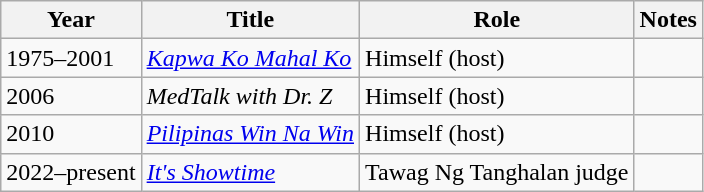<table class="wikitable sortable">
<tr>
<th>Year</th>
<th>Title</th>
<th>Role</th>
<th class="unsortable">Notes</th>
</tr>
<tr>
<td>1975–2001</td>
<td><em><a href='#'>Kapwa Ko Mahal Ko</a></em></td>
<td>Himself (host)</td>
<td></td>
</tr>
<tr>
<td>2006</td>
<td><em>MedTalk with Dr. Z</em></td>
<td>Himself (host)</td>
<td></td>
</tr>
<tr>
<td>2010</td>
<td><em><a href='#'>Pilipinas Win Na Win</a></em></td>
<td>Himself (host)</td>
<td></td>
</tr>
<tr>
<td>2022–present</td>
<td><em><a href='#'>It's Showtime</a></em></td>
<td>Tawag Ng Tanghalan judge</td>
<td></td>
</tr>
</table>
